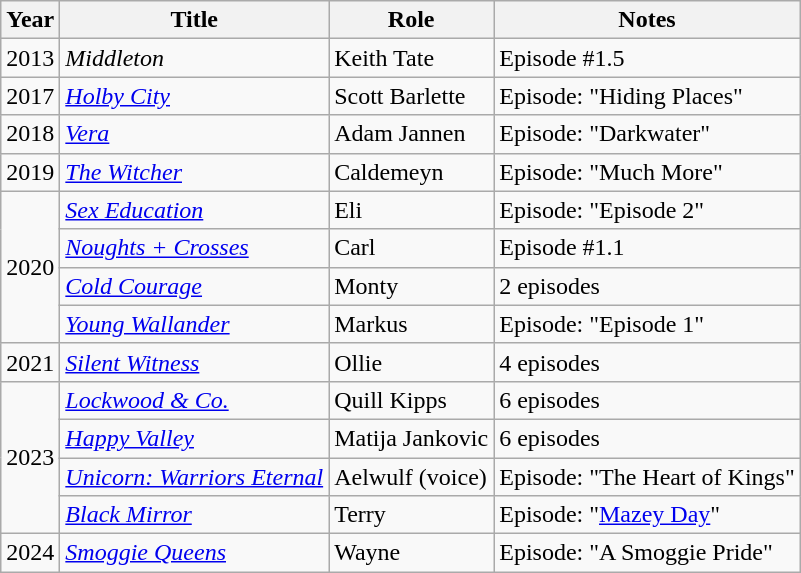<table class="wikitable sortable">
<tr>
<th>Year</th>
<th>Title</th>
<th>Role</th>
<th class="unsortable">Notes</th>
</tr>
<tr>
<td>2013</td>
<td><em>Middleton</em></td>
<td>Keith Tate</td>
<td>Episode #1.5</td>
</tr>
<tr>
<td>2017</td>
<td><em><a href='#'>Holby City</a></em></td>
<td>Scott Barlette</td>
<td>Episode: "Hiding Places"</td>
</tr>
<tr>
<td>2018</td>
<td><em><a href='#'>Vera</a></em></td>
<td>Adam Jannen</td>
<td>Episode: "Darkwater"</td>
</tr>
<tr>
<td>2019</td>
<td><em><a href='#'>The Witcher</a></em></td>
<td>Caldemeyn</td>
<td>Episode: "Much More"</td>
</tr>
<tr>
<td rowspan="4">2020</td>
<td><em><a href='#'>Sex Education</a></em></td>
<td>Eli</td>
<td>Episode: "Episode 2"</td>
</tr>
<tr>
<td><em><a href='#'>Noughts + Crosses</a></em></td>
<td>Carl</td>
<td>Episode #1.1</td>
</tr>
<tr>
<td><em><a href='#'>Cold Courage</a></em></td>
<td>Monty</td>
<td>2 episodes</td>
</tr>
<tr>
<td><em><a href='#'>Young Wallander</a></em></td>
<td>Markus</td>
<td>Episode: "Episode 1"</td>
</tr>
<tr>
<td>2021</td>
<td><em><a href='#'>Silent Witness</a></em></td>
<td>Ollie</td>
<td>4 episodes</td>
</tr>
<tr>
<td rowspan="4">2023</td>
<td><em><a href='#'>Lockwood & Co.</a></em></td>
<td>Quill Kipps</td>
<td>6 episodes</td>
</tr>
<tr>
<td><em><a href='#'>Happy Valley</a></em></td>
<td>Matija Jankovic</td>
<td>6 episodes</td>
</tr>
<tr>
<td><em><a href='#'>Unicorn: Warriors Eternal</a></em></td>
<td>Aelwulf (voice)</td>
<td>Episode: "The Heart of Kings"</td>
</tr>
<tr>
<td><em><a href='#'>Black Mirror</a></em></td>
<td>Terry</td>
<td>Episode: "<a href='#'>Mazey Day</a>"</td>
</tr>
<tr>
<td>2024</td>
<td><em><a href='#'>Smoggie Queens</a></em></td>
<td>Wayne</td>
<td>Episode: "A Smoggie Pride"</td>
</tr>
</table>
